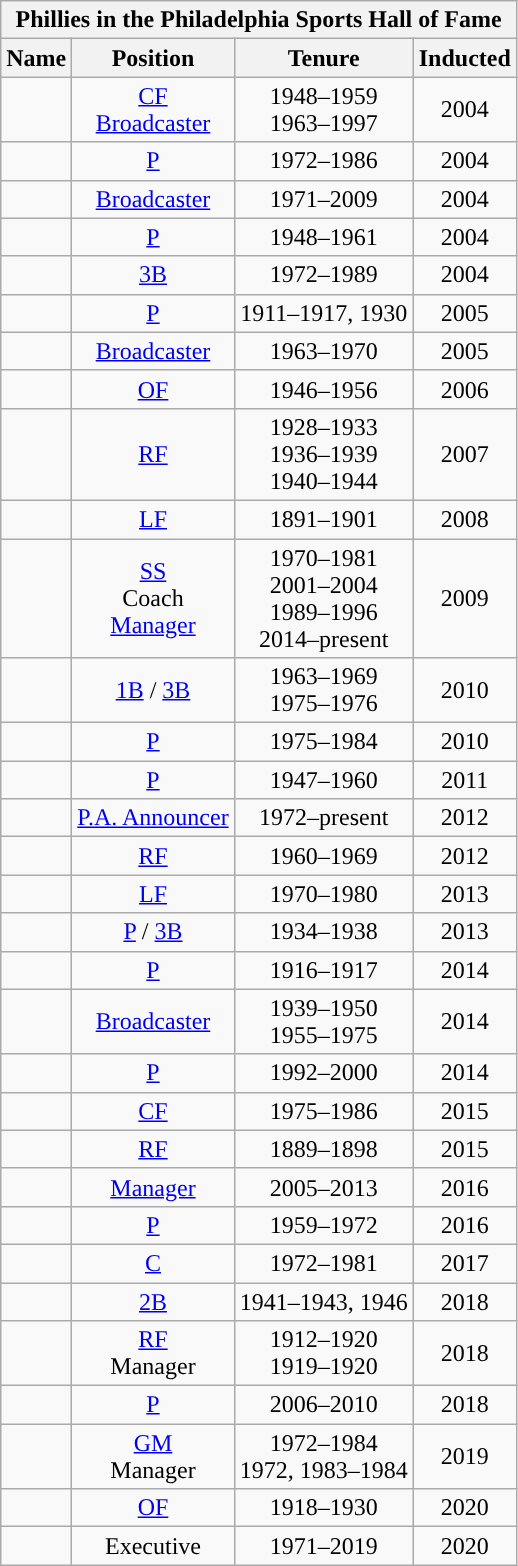<table class="wikitable" style="text-align:center">
<tr>
<th colspan="5"><strong>Phillies in the Philadelphia Sports Hall of Fame</strong></th>
</tr>
<tr>
<th>Name</th>
<th>Position</th>
<th>Tenure</th>
<th>Inducted</th>
</tr>
<tr>
<td></td>
<td><a href='#'>CF</a><br><a href='#'>Broadcaster</a></td>
<td>1948–1959<br>1963–1997</td>
<td>2004</td>
</tr>
<tr>
<td></td>
<td><a href='#'>P</a></td>
<td>1972–1986</td>
<td>2004</td>
</tr>
<tr>
<td></td>
<td><a href='#'>Broadcaster</a></td>
<td>1971–2009</td>
<td>2004</td>
</tr>
<tr>
<td></td>
<td><a href='#'>P</a></td>
<td>1948–1961</td>
<td>2004</td>
</tr>
<tr>
<td></td>
<td><a href='#'>3B</a></td>
<td>1972–1989</td>
<td>2004</td>
</tr>
<tr>
<td></td>
<td><a href='#'>P</a></td>
<td>1911–1917, 1930</td>
<td>2005</td>
</tr>
<tr>
<td></td>
<td><a href='#'>Broadcaster</a></td>
<td>1963–1970</td>
<td>2005</td>
</tr>
<tr>
<td></td>
<td><a href='#'>OF</a></td>
<td>1946–1956</td>
<td>2006</td>
</tr>
<tr>
<td></td>
<td><a href='#'>RF</a></td>
<td>1928–1933<br>1936–1939<br>1940–1944</td>
<td>2007</td>
</tr>
<tr>
<td></td>
<td><a href='#'>LF</a></td>
<td>1891–1901</td>
<td>2008</td>
</tr>
<tr>
<td></td>
<td><a href='#'>SS</a><br>Coach<br> <a href='#'>Manager</a></td>
<td>1970–1981<br>2001–2004<br>1989–1996<br>2014–present</td>
<td>2009</td>
</tr>
<tr>
<td></td>
<td><a href='#'>1B</a> / <a href='#'>3B</a></td>
<td>1963–1969<br>1975–1976</td>
<td>2010</td>
</tr>
<tr>
<td></td>
<td><a href='#'>P</a></td>
<td>1975–1984</td>
<td>2010</td>
</tr>
<tr>
<td></td>
<td><a href='#'>P</a></td>
<td>1947–1960</td>
<td>2011</td>
</tr>
<tr>
<td></td>
<td><a href='#'>P.A. Announcer</a></td>
<td>1972–present</td>
<td>2012</td>
</tr>
<tr>
<td></td>
<td><a href='#'>RF</a></td>
<td>1960–1969</td>
<td>2012</td>
</tr>
<tr>
<td></td>
<td><a href='#'>LF</a></td>
<td>1970–1980</td>
<td>2013</td>
</tr>
<tr>
<td></td>
<td><a href='#'>P</a> / <a href='#'>3B</a></td>
<td>1934–1938</td>
<td>2013</td>
</tr>
<tr>
<td></td>
<td><a href='#'>P</a></td>
<td>1916–1917</td>
<td>2014</td>
</tr>
<tr>
<td></td>
<td><a href='#'>Broadcaster</a></td>
<td>1939–1950<br>1955–1975</td>
<td>2014</td>
</tr>
<tr>
<td></td>
<td><a href='#'>P</a></td>
<td>1992–2000</td>
<td>2014</td>
</tr>
<tr>
<td></td>
<td><a href='#'>CF</a></td>
<td>1975–1986</td>
<td>2015</td>
</tr>
<tr>
<td></td>
<td><a href='#'>RF</a></td>
<td>1889–1898</td>
<td>2015</td>
</tr>
<tr>
<td></td>
<td><a href='#'>Manager</a></td>
<td>2005–2013</td>
<td>2016</td>
</tr>
<tr>
<td></td>
<td><a href='#'>P</a></td>
<td>1959–1972</td>
<td>2016</td>
</tr>
<tr>
<td></td>
<td><a href='#'>C</a></td>
<td>1972–1981</td>
<td>2017</td>
</tr>
<tr>
<td></td>
<td><a href='#'>2B</a></td>
<td>1941–1943, 1946</td>
<td>2018</td>
</tr>
<tr>
<td></td>
<td><a href='#'>RF</a><br>Manager</td>
<td>1912–1920<br>1919–1920</td>
<td>2018</td>
</tr>
<tr>
<td></td>
<td><a href='#'>P</a></td>
<td>2006–2010</td>
<td>2018</td>
</tr>
<tr>
<td></td>
<td><a href='#'>GM</a><br>Manager</td>
<td>1972–1984<br>1972, 1983–1984</td>
<td>2019</td>
</tr>
<tr>
<td></td>
<td><a href='#'>OF</a></td>
<td>1918–1930</td>
<td>2020</td>
</tr>
<tr>
<td></td>
<td>Executive</td>
<td>1971–2019</td>
<td>2020</td>
</tr>
</table>
